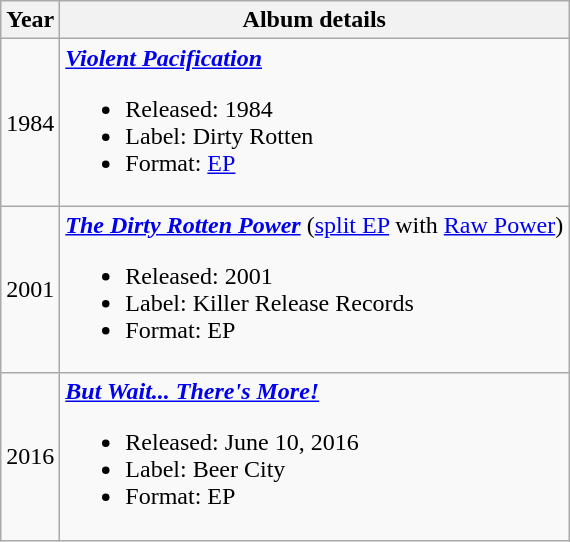<table class ="wikitable">
<tr>
<th>Year</th>
<th>Album details</th>
</tr>
<tr>
<td>1984</td>
<td><strong><em><a href='#'>Violent Pacification</a></em></strong><br><ul><li>Released: 1984</li><li>Label: Dirty Rotten</li><li>Format: <a href='#'>EP</a></li></ul></td>
</tr>
<tr>
<td>2001</td>
<td><strong><em><a href='#'>The Dirty Rotten Power</a></em></strong> (<a href='#'>split EP</a> with <a href='#'>Raw Power</a>)<br><ul><li>Released: 2001</li><li>Label: Killer Release Records</li><li>Format: EP</li></ul></td>
</tr>
<tr>
<td>2016</td>
<td><strong><em><a href='#'>But Wait... There's More!</a></em></strong><br><ul><li>Released: June 10, 2016</li><li>Label: Beer City</li><li>Format: EP</li></ul></td>
</tr>
</table>
